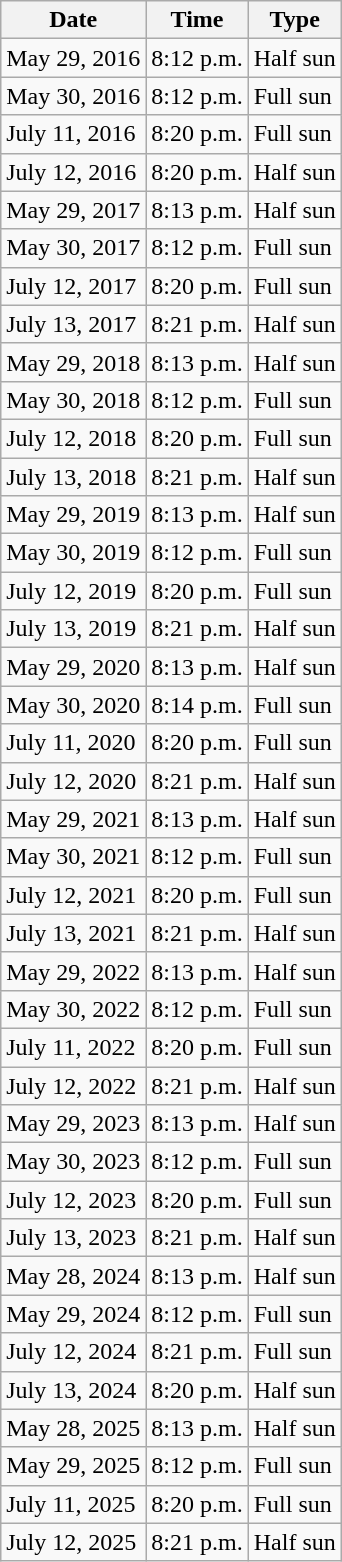<table class="wikitable sortable mw-collapsible mw-collapsed">
<tr>
<th>Date</th>
<th>Time</th>
<th>Type</th>
</tr>
<tr>
<td>May 29, 2016</td>
<td>8:12 p.m.</td>
<td>Half sun</td>
</tr>
<tr>
<td>May 30, 2016</td>
<td>8:12 p.m.</td>
<td>Full sun</td>
</tr>
<tr>
<td>July 11, 2016</td>
<td>8:20 p.m.</td>
<td>Full sun</td>
</tr>
<tr>
<td>July 12, 2016</td>
<td>8:20 p.m.</td>
<td>Half sun</td>
</tr>
<tr>
<td>May 29, 2017</td>
<td>8:13 p.m.</td>
<td>Half sun</td>
</tr>
<tr>
<td>May 30, 2017</td>
<td>8:12 p.m.</td>
<td>Full sun</td>
</tr>
<tr>
<td>July 12, 2017</td>
<td>8:20 p.m.</td>
<td>Full sun</td>
</tr>
<tr>
<td>July 13, 2017</td>
<td>8:21 p.m.</td>
<td>Half sun</td>
</tr>
<tr>
<td>May 29, 2018</td>
<td>8:13 p.m.</td>
<td>Half sun</td>
</tr>
<tr>
<td>May 30, 2018</td>
<td>8:12 p.m.</td>
<td>Full sun</td>
</tr>
<tr>
<td>July 12, 2018</td>
<td>8:20 p.m.</td>
<td>Full sun</td>
</tr>
<tr>
<td>July 13, 2018</td>
<td>8:21 p.m.</td>
<td>Half sun</td>
</tr>
<tr>
<td>May 29, 2019</td>
<td>8:13 p.m.</td>
<td>Half sun</td>
</tr>
<tr>
<td>May 30, 2019</td>
<td>8:12 p.m.</td>
<td>Full sun</td>
</tr>
<tr>
<td>July 12, 2019</td>
<td>8:20 p.m.</td>
<td>Full sun</td>
</tr>
<tr>
<td>July 13, 2019</td>
<td>8:21 p.m.</td>
<td>Half sun</td>
</tr>
<tr>
<td>May 29, 2020</td>
<td>8:13 p.m.</td>
<td>Half sun</td>
</tr>
<tr>
<td>May 30, 2020</td>
<td>8:14 p.m.</td>
<td>Full sun</td>
</tr>
<tr>
<td>July 11, 2020</td>
<td>8:20 p.m.</td>
<td>Full sun</td>
</tr>
<tr>
<td>July 12, 2020</td>
<td>8:21 p.m.</td>
<td>Half sun</td>
</tr>
<tr>
<td>May 29, 2021</td>
<td>8:13 p.m.</td>
<td>Half sun</td>
</tr>
<tr>
<td>May 30, 2021</td>
<td>8:12 p.m.</td>
<td>Full sun</td>
</tr>
<tr>
<td>July 12, 2021</td>
<td>8:20 p.m.</td>
<td>Full sun</td>
</tr>
<tr>
<td>July 13, 2021</td>
<td>8:21 p.m.</td>
<td>Half sun</td>
</tr>
<tr>
<td>May 29, 2022</td>
<td>8:13 p.m.</td>
<td>Half sun</td>
</tr>
<tr>
<td>May 30, 2022</td>
<td>8:12 p.m.</td>
<td>Full sun</td>
</tr>
<tr>
<td>July 11, 2022</td>
<td>8:20 p.m.</td>
<td>Full sun</td>
</tr>
<tr>
<td>July 12, 2022</td>
<td>8:21 p.m.</td>
<td>Half sun</td>
</tr>
<tr>
<td>May 29, 2023</td>
<td>8:13 p.m.</td>
<td>Half sun</td>
</tr>
<tr>
<td>May 30, 2023</td>
<td>8:12 p.m.</td>
<td>Full sun</td>
</tr>
<tr>
<td>July 12, 2023</td>
<td>8:20 p.m.</td>
<td>Full sun</td>
</tr>
<tr>
<td>July 13, 2023</td>
<td>8:21 p.m.</td>
<td>Half sun</td>
</tr>
<tr>
<td>May 28, 2024</td>
<td>8:13 p.m.</td>
<td>Half sun</td>
</tr>
<tr>
<td>May 29, 2024</td>
<td>8:12 p.m.</td>
<td>Full sun</td>
</tr>
<tr>
<td>July 12, 2024</td>
<td>8:21 p.m.</td>
<td>Full sun</td>
</tr>
<tr>
<td>July 13, 2024</td>
<td>8:20 p.m.</td>
<td>Half sun</td>
</tr>
<tr>
<td>May 28, 2025</td>
<td>8:13 p.m.</td>
<td>Half sun</td>
</tr>
<tr>
<td>May 29, 2025</td>
<td>8:12 p.m.</td>
<td>Full sun</td>
</tr>
<tr>
<td>July 11, 2025</td>
<td>8:20 p.m.</td>
<td>Full sun</td>
</tr>
<tr>
<td>July 12, 2025</td>
<td>8:21 p.m.</td>
<td>Half sun</td>
</tr>
</table>
